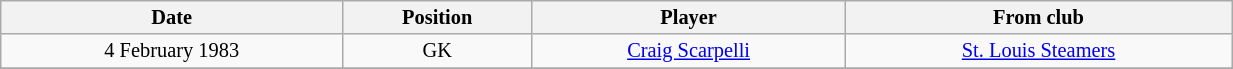<table class="wikitable sortable" style="width:65%; text-align:center; font-size:85%; text-align:centre;">
<tr>
<th><strong>Date</strong></th>
<th><strong>Position</strong></th>
<th><strong>Player</strong></th>
<th><strong>From club</strong></th>
</tr>
<tr>
<td>4 February 1983</td>
<td>GK</td>
<td> <a href='#'>Craig Scarpelli</a></td>
<td><a href='#'>St. Louis Steamers</a></td>
</tr>
<tr>
</tr>
</table>
